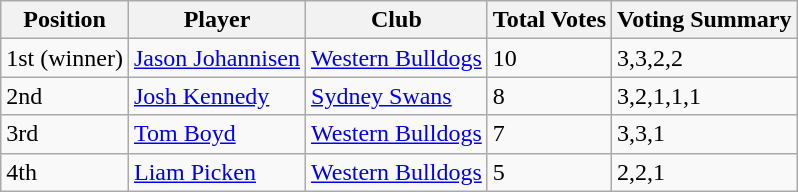<table class="wikitable">
<tr>
<th>Position</th>
<th>Player</th>
<th>Club</th>
<th>Total Votes</th>
<th>Voting Summary</th>
</tr>
<tr>
<td>1st (winner)</td>
<td><a href='#'>Jason Johannisen</a></td>
<td><a href='#'>Western Bulldogs</a></td>
<td>10</td>
<td>3,3,2,2</td>
</tr>
<tr>
<td>2nd</td>
<td><a href='#'>Josh Kennedy</a></td>
<td><a href='#'>Sydney Swans</a></td>
<td>8</td>
<td>3,2,1,1,1</td>
</tr>
<tr>
<td>3rd</td>
<td><a href='#'>Tom Boyd</a></td>
<td><a href='#'>Western Bulldogs</a></td>
<td>7</td>
<td>3,3,1</td>
</tr>
<tr>
<td>4th</td>
<td><a href='#'>Liam Picken</a></td>
<td><a href='#'>Western Bulldogs</a></td>
<td>5</td>
<td>2,2,1</td>
</tr>
</table>
